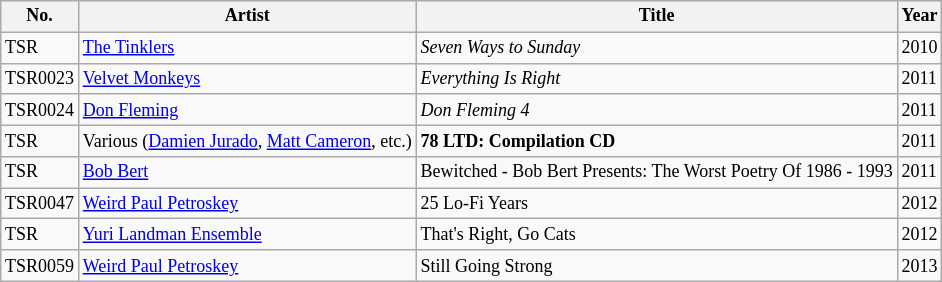<table class="sortable wikitable" style="font-size:9pt">
<tr>
<th>No.</th>
<th>Artist</th>
<th>Title</th>
<th>Year</th>
</tr>
<tr>
<td>TSR</td>
<td><a href='#'>The Tinklers</a></td>
<td><em>Seven Ways to Sunday</em></td>
<td>2010</td>
</tr>
<tr>
<td>TSR0023</td>
<td><a href='#'>Velvet Monkeys</a></td>
<td><em>Everything Is Right</em></td>
<td>2011</td>
</tr>
<tr>
<td>TSR0024</td>
<td><a href='#'>Don Fleming</a></td>
<td><em>Don Fleming 4</em></td>
<td>2011</td>
</tr>
<tr>
<td>TSR</td>
<td>Various (<a href='#'>Damien Jurado</a>, <a href='#'>Matt Cameron</a>, etc.)</td>
<td><strong>78 LTD: Compilation CD<em></td>
<td>2011</td>
</tr>
<tr>
<td>TSR</td>
<td><a href='#'>Bob Bert</a></td>
<td></em>Bewitched - Bob Bert Presents: The Worst Poetry Of 1986 - 1993<em></td>
<td>2011</td>
</tr>
<tr>
<td>TSR0047</td>
<td><a href='#'>Weird Paul Petroskey</a></td>
<td></em>25 Lo-Fi Years<em></td>
<td>2012</td>
</tr>
<tr>
<td>TSR</td>
<td><a href='#'>Yuri Landman Ensemble</a></td>
<td></em>That's Right, Go Cats<em></td>
<td>2012</td>
</tr>
<tr>
<td>TSR0059</td>
<td><a href='#'>Weird Paul Petroskey</a></td>
<td></em>Still Going Strong<em></td>
<td>2013</td>
</tr>
</table>
